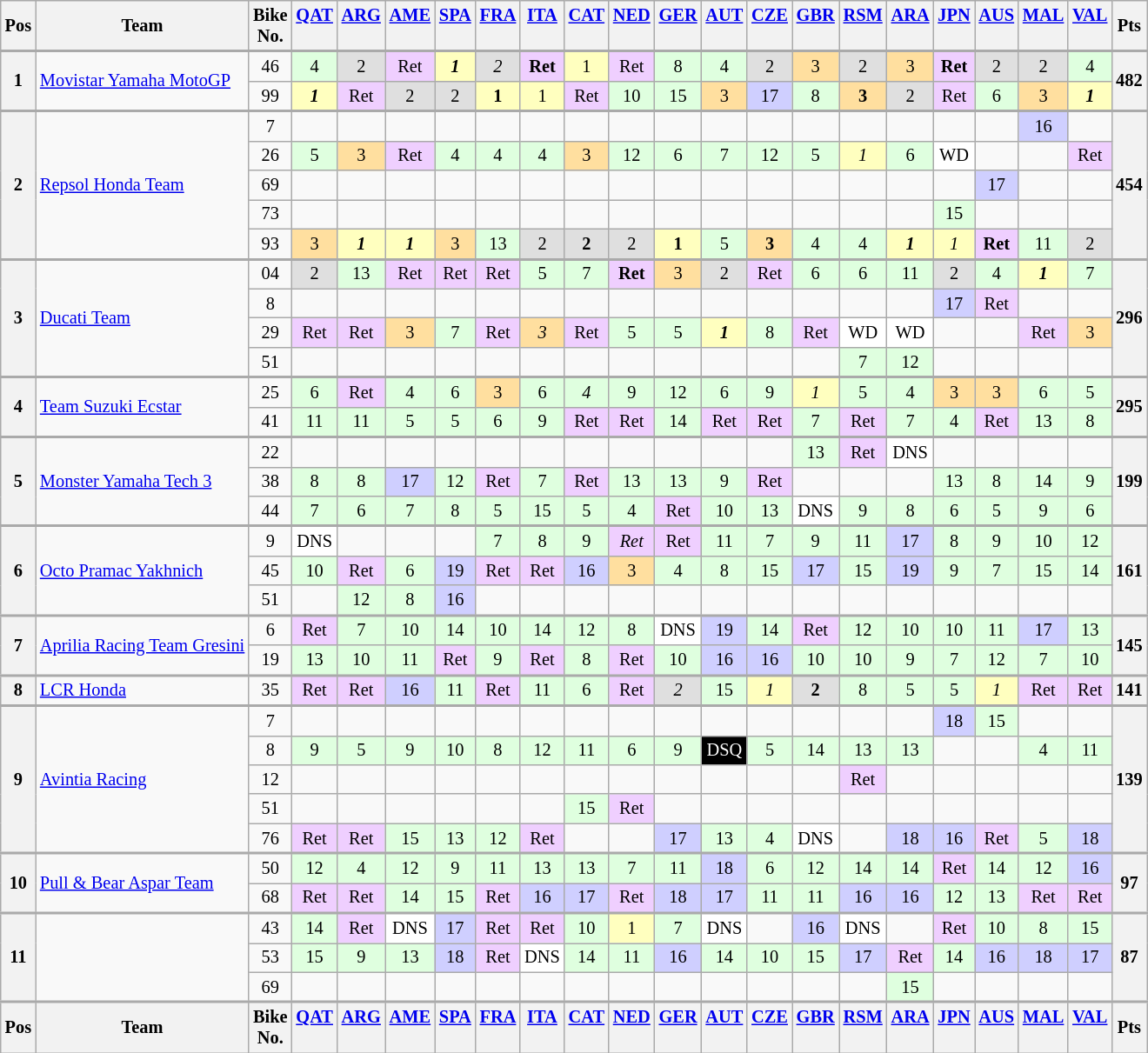<table class="wikitable" style="font-size: 85%; text-align:center">
<tr valign="top">
<th valign="middle">Pos</th>
<th valign="middle">Team</th>
<th valign="middle">Bike<br>No.</th>
<th><a href='#'>QAT</a><br></th>
<th><a href='#'>ARG</a><br></th>
<th><a href='#'>AME</a><br></th>
<th><a href='#'>SPA</a><br></th>
<th><a href='#'>FRA</a><br></th>
<th><a href='#'>ITA</a><br></th>
<th><a href='#'>CAT</a><br></th>
<th><a href='#'>NED</a><br></th>
<th><a href='#'>GER</a><br></th>
<th><a href='#'>AUT</a><br></th>
<th><a href='#'>CZE</a><br></th>
<th><a href='#'>GBR</a><br></th>
<th><a href='#'>RSM</a><br></th>
<th><a href='#'>ARA</a><br></th>
<th><a href='#'>JPN</a><br></th>
<th><a href='#'>AUS</a><br></th>
<th><a href='#'>MAL</a><br></th>
<th><a href='#'>VAL</a><br></th>
<th valign="middle">Pts</th>
</tr>
<tr style="border-top:2px solid #aaaaaa">
<th rowspan=2>1</th>
<td align="left" rowspan=2> <a href='#'>Movistar Yamaha MotoGP</a></td>
<td>46</td>
<td style="background:#dfffdf;">4</td>
<td style="background:#dfdfdf;">2</td>
<td style="background:#efcfff;">Ret</td>
<td style="background:#ffffbf;"><strong><em>1</em></strong></td>
<td style="background:#dfdfdf;"><em>2</em></td>
<td style="background:#efcfff;"><strong>Ret</strong></td>
<td style="background:#ffffbf;">1</td>
<td style="background:#efcfff;">Ret</td>
<td style="background:#dfffdf;">8</td>
<td style="background:#dfffdf;">4</td>
<td style="background:#dfdfdf;">2</td>
<td style="background:#ffdf9f;">3</td>
<td style="background:#dfdfdf;">2</td>
<td style="background:#ffdf9f;">3</td>
<td style="background:#efcfff;"><strong>Ret</strong></td>
<td style="background:#dfdfdf;">2</td>
<td style="background:#dfdfdf;">2</td>
<td style="background:#dfffdf;">4</td>
<th rowspan=2>482</th>
</tr>
<tr>
<td>99</td>
<td style="background:#ffffbf;"><strong><em>1</em></strong></td>
<td style="background:#efcfff;">Ret</td>
<td style="background:#dfdfdf;">2</td>
<td style="background:#dfdfdf;">2</td>
<td style="background:#ffffbf;"><strong>1</strong></td>
<td style="background:#ffffbf;">1</td>
<td style="background:#efcfff;">Ret</td>
<td style="background:#dfffdf;">10</td>
<td style="background:#dfffdf;">15</td>
<td style="background:#ffdf9f;">3</td>
<td style="background:#cfcfff;">17</td>
<td style="background:#dfffdf;">8</td>
<td style="background:#ffdf9f;"><strong>3</strong></td>
<td style="background:#dfdfdf;">2</td>
<td style="background:#efcfff;">Ret</td>
<td style="background:#dfffdf;">6</td>
<td style="background:#ffdf9f;">3</td>
<td style="background:#ffffbf;"><strong><em>1</em></strong></td>
</tr>
<tr style="border-top:2px solid #aaaaaa">
<th rowspan=5>2</th>
<td align="left" rowspan=5> <a href='#'>Repsol Honda Team</a></td>
<td>7</td>
<td></td>
<td></td>
<td></td>
<td></td>
<td></td>
<td></td>
<td></td>
<td></td>
<td></td>
<td></td>
<td></td>
<td></td>
<td></td>
<td></td>
<td></td>
<td></td>
<td style="background:#cfcfff;">16</td>
<td></td>
<th rowspan=5>454</th>
</tr>
<tr>
<td>26</td>
<td style="background:#dfffdf;">5</td>
<td style="background:#ffdf9f;">3</td>
<td style="background:#efcfff;">Ret</td>
<td style="background:#dfffdf;">4</td>
<td style="background:#dfffdf;">4</td>
<td style="background:#dfffdf;">4</td>
<td style="background:#ffdf9f;">3</td>
<td style="background:#dfffdf;">12</td>
<td style="background:#dfffdf;">6</td>
<td style="background:#dfffdf;">7</td>
<td style="background:#dfffdf;">12</td>
<td style="background:#dfffdf;">5</td>
<td style="background:#ffffbf;"><em>1</em></td>
<td style="background:#dfffdf;">6</td>
<td style="background:#ffffff;">WD</td>
<td></td>
<td></td>
<td style="background:#efcfff;">Ret</td>
</tr>
<tr>
<td>69</td>
<td></td>
<td></td>
<td></td>
<td></td>
<td></td>
<td></td>
<td></td>
<td></td>
<td></td>
<td></td>
<td></td>
<td></td>
<td></td>
<td></td>
<td></td>
<td style="background:#cfcfff;">17</td>
<td></td>
<td></td>
</tr>
<tr>
<td>73</td>
<td></td>
<td></td>
<td></td>
<td></td>
<td></td>
<td></td>
<td></td>
<td></td>
<td></td>
<td></td>
<td></td>
<td></td>
<td></td>
<td></td>
<td style="background:#dfffdf;">15</td>
<td></td>
<td></td>
<td></td>
</tr>
<tr>
<td>93</td>
<td style="background:#ffdf9f;">3</td>
<td style="background:#ffffbf;"><strong><em>1</em></strong></td>
<td style="background:#ffffbf;"><strong><em>1</em></strong></td>
<td style="background:#ffdf9f;">3</td>
<td style="background:#dfffdf;">13</td>
<td style="background:#dfdfdf;">2</td>
<td style="background:#dfdfdf;"><strong>2</strong></td>
<td style="background:#dfdfdf;">2</td>
<td style="background:#ffffbf;"><strong>1</strong></td>
<td style="background:#dfffdf;">5</td>
<td style="background:#ffdf9f;"><strong>3</strong></td>
<td style="background:#dfffdf;">4</td>
<td style="background:#dfffdf;">4</td>
<td style="background:#ffffbf;"><strong><em>1</em></strong></td>
<td style="background:#ffffbf;"><em>1</em></td>
<td style="background:#efcfff;"><strong>Ret</strong></td>
<td style="background:#dfffdf;">11</td>
<td style="background:#dfdfdf;">2</td>
</tr>
<tr style="border-top:2px solid #aaaaaa">
<th rowspan=4>3</th>
<td align="left" rowspan=4> <a href='#'>Ducati Team</a></td>
<td>04</td>
<td style="background:#dfdfdf;">2</td>
<td style="background:#dfffdf;">13</td>
<td style="background:#efcfff;">Ret</td>
<td style="background:#efcfff;">Ret</td>
<td style="background:#efcfff;">Ret</td>
<td style="background:#dfffdf;">5</td>
<td style="background:#dfffdf;">7</td>
<td style="background:#efcfff;"><strong>Ret</strong></td>
<td style="background:#ffdf9f;">3</td>
<td style="background:#dfdfdf;">2</td>
<td style="background:#efcfff;">Ret</td>
<td style="background:#dfffdf;">6</td>
<td style="background:#dfffdf;">6</td>
<td style="background:#dfffdf;">11</td>
<td style="background:#dfdfdf;">2</td>
<td style="background:#dfffdf;">4</td>
<td style="background:#ffffbf;"><strong><em>1</em></strong></td>
<td style="background:#dfffdf;">7</td>
<th rowspan=4>296</th>
</tr>
<tr>
<td>8</td>
<td></td>
<td></td>
<td></td>
<td></td>
<td></td>
<td></td>
<td></td>
<td></td>
<td></td>
<td></td>
<td></td>
<td></td>
<td></td>
<td></td>
<td style="background:#cfcfff;">17</td>
<td style="background:#efcfff;">Ret</td>
<td></td>
<td></td>
</tr>
<tr>
<td>29</td>
<td style="background:#efcfff;">Ret</td>
<td style="background:#efcfff;">Ret</td>
<td style="background:#ffdf9f;">3</td>
<td style="background:#dfffdf;">7</td>
<td style="background:#efcfff;">Ret</td>
<td style="background:#ffdf9f;"><em>3</em></td>
<td style="background:#efcfff;">Ret</td>
<td style="background:#dfffdf;">5</td>
<td style="background:#dfffdf;">5</td>
<td style="background:#ffffbf;"><strong><em>1</em></strong></td>
<td style="background:#dfffdf;">8</td>
<td style="background:#efcfff;">Ret</td>
<td style="background:#ffffff;">WD</td>
<td style="background:#ffffff;">WD</td>
<td></td>
<td></td>
<td style="background:#efcfff;">Ret</td>
<td style="background:#ffdf9f;">3</td>
</tr>
<tr>
<td>51</td>
<td></td>
<td></td>
<td></td>
<td></td>
<td></td>
<td></td>
<td></td>
<td></td>
<td></td>
<td></td>
<td></td>
<td></td>
<td style="background:#dfffdf;">7</td>
<td style="background:#dfffdf;">12</td>
<td></td>
<td></td>
<td></td>
<td></td>
</tr>
<tr style="border-top:2px solid #aaaaaa">
<th rowspan=2>4</th>
<td align="left" rowspan=2> <a href='#'>Team Suzuki Ecstar</a></td>
<td>25</td>
<td style="background:#dfffdf;">6</td>
<td style="background:#efcfff;">Ret</td>
<td style="background:#dfffdf;">4</td>
<td style="background:#dfffdf;">6</td>
<td style="background:#ffdf9f;">3</td>
<td style="background:#dfffdf;">6</td>
<td style="background:#dfffdf;"><em>4</em></td>
<td style="background:#dfffdf;">9</td>
<td style="background:#dfffdf;">12</td>
<td style="background:#dfffdf;">6</td>
<td style="background:#dfffdf;">9</td>
<td style="background:#ffffbf;"><em>1</em></td>
<td style="background:#dfffdf;">5</td>
<td style="background:#dfffdf;">4</td>
<td style="background:#ffdf9f;">3</td>
<td style="background:#ffdf9f;">3</td>
<td style="background:#dfffdf;">6</td>
<td style="background:#dfffdf;">5</td>
<th rowspan=2>295</th>
</tr>
<tr>
<td>41</td>
<td style="background:#dfffdf;">11</td>
<td style="background:#dfffdf;">11</td>
<td style="background:#dfffdf;">5</td>
<td style="background:#dfffdf;">5</td>
<td style="background:#dfffdf;">6</td>
<td style="background:#dfffdf;">9</td>
<td style="background:#efcfff;">Ret</td>
<td style="background:#efcfff;">Ret</td>
<td style="background:#dfffdf;">14</td>
<td style="background:#efcfff;">Ret</td>
<td style="background:#efcfff;">Ret</td>
<td style="background:#dfffdf;">7</td>
<td style="background:#efcfff;">Ret</td>
<td style="background:#dfffdf;">7</td>
<td style="background:#dfffdf;">4</td>
<td style="background:#efcfff;">Ret</td>
<td style="background:#dfffdf;">13</td>
<td style="background:#dfffdf;">8</td>
</tr>
<tr style="border-top:2px solid #aaaaaa">
<th rowspan=3>5</th>
<td align="left" rowspan=3> <a href='#'>Monster Yamaha Tech 3</a></td>
<td>22</td>
<td></td>
<td></td>
<td></td>
<td></td>
<td></td>
<td></td>
<td></td>
<td></td>
<td></td>
<td></td>
<td></td>
<td style="background:#dfffdf;">13</td>
<td style="background:#efcfff;">Ret</td>
<td style="background:#ffffff;">DNS</td>
<td></td>
<td></td>
<td></td>
<td></td>
<th rowspan=3>199</th>
</tr>
<tr>
<td>38</td>
<td style="background:#dfffdf;">8</td>
<td style="background:#dfffdf;">8</td>
<td style="background:#cfcfff;">17</td>
<td style="background:#dfffdf;">12</td>
<td style="background:#efcfff;">Ret</td>
<td style="background:#dfffdf;">7</td>
<td style="background:#efcfff;">Ret</td>
<td style="background:#dfffdf;">13</td>
<td style="background:#dfffdf;">13</td>
<td style="background:#dfffdf;">9</td>
<td style="background:#efcfff;">Ret</td>
<td></td>
<td></td>
<td></td>
<td style="background:#dfffdf;">13</td>
<td style="background:#dfffdf;">8</td>
<td style="background:#dfffdf;">14</td>
<td style="background:#dfffdf;">9</td>
</tr>
<tr>
<td>44</td>
<td style="background:#dfffdf;">7</td>
<td style="background:#dfffdf;">6</td>
<td style="background:#dfffdf;">7</td>
<td style="background:#dfffdf;">8</td>
<td style="background:#dfffdf;">5</td>
<td style="background:#dfffdf;">15</td>
<td style="background:#dfffdf;">5</td>
<td style="background:#dfffdf;">4</td>
<td style="background:#efcfff;">Ret</td>
<td style="background:#dfffdf;">10</td>
<td style="background:#dfffdf;">13</td>
<td style="background:#ffffff;">DNS</td>
<td style="background:#dfffdf;">9</td>
<td style="background:#dfffdf;">8</td>
<td style="background:#dfffdf;">6</td>
<td style="background:#dfffdf;">5</td>
<td style="background:#dfffdf;">9</td>
<td style="background:#dfffdf;">6</td>
</tr>
<tr style="border-top:2px solid #aaaaaa">
<th rowspan=3>6</th>
<td align="left" rowspan=3> <a href='#'>Octo Pramac Yakhnich</a></td>
<td>9</td>
<td style="background:#ffffff;">DNS</td>
<td></td>
<td></td>
<td></td>
<td style="background:#dfffdf;">7</td>
<td style="background:#dfffdf;">8</td>
<td style="background:#dfffdf;">9</td>
<td style="background:#efcfff;"><em>Ret</em></td>
<td style="background:#efcfff;">Ret</td>
<td style="background:#dfffdf;">11</td>
<td style="background:#dfffdf;">7</td>
<td style="background:#dfffdf;">9</td>
<td style="background:#dfffdf;">11</td>
<td style="background:#cfcfff;">17</td>
<td style="background:#dfffdf;">8</td>
<td style="background:#dfffdf;">9</td>
<td style="background:#dfffdf;">10</td>
<td style="background:#dfffdf;">12</td>
<th rowspan=3>161</th>
</tr>
<tr>
<td>45</td>
<td style="background:#dfffdf;">10</td>
<td style="background:#efcfff;">Ret</td>
<td style="background:#dfffdf;">6</td>
<td style="background:#cfcfff;">19</td>
<td style="background:#efcfff;">Ret</td>
<td style="background:#efcfff;">Ret</td>
<td style="background:#cfcfff;">16</td>
<td style="background:#ffdf9f;">3</td>
<td style="background:#dfffdf;">4</td>
<td style="background:#dfffdf;">8</td>
<td style="background:#dfffdf;">15</td>
<td style="background:#cfcfff;">17</td>
<td style="background:#dfffdf;">15</td>
<td style="background:#cfcfff;">19</td>
<td style="background:#dfffdf;">9</td>
<td style="background:#dfffdf;">7</td>
<td style="background:#dfffdf;">15</td>
<td style="background:#dfffdf;">14</td>
</tr>
<tr>
<td>51</td>
<td></td>
<td style="background:#dfffdf;">12</td>
<td style="background:#dfffdf;">8</td>
<td style="background:#cfcfff;">16</td>
<td></td>
<td></td>
<td></td>
<td></td>
<td></td>
<td></td>
<td></td>
<td></td>
<td></td>
<td></td>
<td></td>
<td></td>
<td></td>
<td></td>
</tr>
<tr style="border-top:2px solid #aaaaaa">
<th rowspan=2>7</th>
<td align="left" rowspan=2> <a href='#'>Aprilia Racing Team Gresini</a></td>
<td>6</td>
<td style="background:#efcfff;">Ret</td>
<td style="background:#dfffdf;">7</td>
<td style="background:#dfffdf;">10</td>
<td style="background:#dfffdf;">14</td>
<td style="background:#dfffdf;">10</td>
<td style="background:#dfffdf;">14</td>
<td style="background:#dfffdf;">12</td>
<td style="background:#dfffdf;">8</td>
<td style="background:#ffffff;">DNS</td>
<td style="background:#cfcfff;">19</td>
<td style="background:#dfffdf;">14</td>
<td style="background:#efcfff;">Ret</td>
<td style="background:#dfffdf;">12</td>
<td style="background:#dfffdf;">10</td>
<td style="background:#dfffdf;">10</td>
<td style="background:#dfffdf;">11</td>
<td style="background:#cfcfff;">17</td>
<td style="background:#dfffdf;">13</td>
<th rowspan=2>145</th>
</tr>
<tr>
<td>19</td>
<td style="background:#dfffdf;">13</td>
<td style="background:#dfffdf;">10</td>
<td style="background:#dfffdf;">11</td>
<td style="background:#efcfff;">Ret</td>
<td style="background:#dfffdf;">9</td>
<td style="background:#efcfff;">Ret</td>
<td style="background:#dfffdf;">8</td>
<td style="background:#efcfff;">Ret</td>
<td style="background:#dfffdf;">10</td>
<td style="background:#cfcfff;">16</td>
<td style="background:#cfcfff;">16</td>
<td style="background:#dfffdf;">10</td>
<td style="background:#dfffdf;">10</td>
<td style="background:#dfffdf;">9</td>
<td style="background:#dfffdf;">7</td>
<td style="background:#dfffdf;">12</td>
<td style="background:#dfffdf;">7</td>
<td style="background:#dfffdf;">10</td>
</tr>
<tr style="border-top:2px solid #aaaaaa">
<th>8</th>
<td align="left"> <a href='#'>LCR Honda</a></td>
<td>35</td>
<td style="background:#efcfff;">Ret</td>
<td style="background:#efcfff;">Ret</td>
<td style="background:#cfcfff;">16</td>
<td style="background:#dfffdf;">11</td>
<td style="background:#efcfff;">Ret</td>
<td style="background:#dfffdf;">11</td>
<td style="background:#dfffdf;">6</td>
<td style="background:#efcfff;">Ret</td>
<td style="background:#dfdfdf;"><em>2</em></td>
<td style="background:#dfffdf;">15</td>
<td style="background:#ffffbf;"><em>1</em></td>
<td style="background:#dfdfdf;"><strong>2</strong></td>
<td style="background:#dfffdf;">8</td>
<td style="background:#dfffdf;">5</td>
<td style="background:#dfffdf;">5</td>
<td style="background:#ffffbf;"><em>1</em></td>
<td style="background:#efcfff;">Ret</td>
<td style="background:#efcfff;">Ret</td>
<th>141</th>
</tr>
<tr style="border-top:2px solid #aaaaaa">
<th rowspan=5>9</th>
<td align="left" rowspan=5> <a href='#'>Avintia Racing</a></td>
<td>7</td>
<td></td>
<td></td>
<td></td>
<td></td>
<td></td>
<td></td>
<td></td>
<td></td>
<td></td>
<td></td>
<td></td>
<td></td>
<td></td>
<td></td>
<td style="background:#cfcfff;">18</td>
<td style="background:#dfffdf;">15</td>
<td></td>
<td></td>
<th rowspan=5>139</th>
</tr>
<tr>
<td>8</td>
<td style="background:#dfffdf;">9</td>
<td style="background:#dfffdf;">5</td>
<td style="background:#dfffdf;">9</td>
<td style="background:#dfffdf;">10</td>
<td style="background:#dfffdf;">8</td>
<td style="background:#dfffdf;">12</td>
<td style="background:#dfffdf;">11</td>
<td style="background:#dfffdf;">6</td>
<td style="background:#dfffdf;">9</td>
<td style="background:black; color:white;">DSQ</td>
<td style="background:#dfffdf;">5</td>
<td style="background:#dfffdf;">14</td>
<td style="background:#dfffdf;">13</td>
<td style="background:#dfffdf;">13</td>
<td></td>
<td></td>
<td style="background:#dfffdf;">4</td>
<td style="background:#dfffdf;">11</td>
</tr>
<tr>
<td>12</td>
<td></td>
<td></td>
<td></td>
<td></td>
<td></td>
<td></td>
<td></td>
<td></td>
<td></td>
<td></td>
<td></td>
<td></td>
<td style="background:#efcfff;">Ret</td>
<td></td>
<td></td>
<td></td>
<td></td>
<td></td>
</tr>
<tr>
<td>51</td>
<td></td>
<td></td>
<td></td>
<td></td>
<td></td>
<td></td>
<td style="background:#dfffdf;">15</td>
<td style="background:#efcfff;">Ret</td>
<td></td>
<td></td>
<td></td>
<td></td>
<td></td>
<td></td>
<td></td>
<td></td>
<td></td>
<td></td>
</tr>
<tr>
<td>76</td>
<td style="background:#efcfff;">Ret</td>
<td style="background:#efcfff;">Ret</td>
<td style="background:#dfffdf;">15</td>
<td style="background:#dfffdf;">13</td>
<td style="background:#dfffdf;">12</td>
<td style="background:#efcfff;">Ret</td>
<td></td>
<td></td>
<td style="background:#cfcfff;">17</td>
<td style="background:#dfffdf;">13</td>
<td style="background:#dfffdf;">4</td>
<td style="background:#ffffff;">DNS</td>
<td></td>
<td style="background:#cfcfff;">18</td>
<td style="background:#cfcfff;">16</td>
<td style="background:#efcfff;">Ret</td>
<td style="background:#dfffdf;">5</td>
<td style="background:#cfcfff;">18</td>
</tr>
<tr style="border-top:2px solid #aaaaaa">
<th rowspan=2>10</th>
<td align="left" rowspan=2> <a href='#'>Pull & Bear Aspar Team</a></td>
<td>50</td>
<td style="background:#dfffdf;">12</td>
<td style="background:#dfffdf;">4</td>
<td style="background:#dfffdf;">12</td>
<td style="background:#dfffdf;">9</td>
<td style="background:#dfffdf;">11</td>
<td style="background:#dfffdf;">13</td>
<td style="background:#dfffdf;">13</td>
<td style="background:#dfffdf;">7</td>
<td style="background:#dfffdf;">11</td>
<td style="background:#cfcfff;">18</td>
<td style="background:#dfffdf;">6</td>
<td style="background:#dfffdf;">12</td>
<td style="background:#dfffdf;">14</td>
<td style="background:#dfffdf;">14</td>
<td style="background:#efcfff;">Ret</td>
<td style="background:#dfffdf;">14</td>
<td style="background:#dfffdf;">12</td>
<td style="background:#cfcfff;">16</td>
<th rowspan=2>97</th>
</tr>
<tr>
<td>68</td>
<td style="background:#efcfff;">Ret</td>
<td style="background:#efcfff;">Ret</td>
<td style="background:#dfffdf;">14</td>
<td style="background:#dfffdf;">15</td>
<td style="background:#efcfff;">Ret</td>
<td style="background:#cfcfff;">16</td>
<td style="background:#cfcfff;">17</td>
<td style="background:#efcfff;">Ret</td>
<td style="background:#cfcfff;">18</td>
<td style="background:#cfcfff;">17</td>
<td style="background:#dfffdf;">11</td>
<td style="background:#dfffdf;">11</td>
<td style="background:#cfcfff;">16</td>
<td style="background:#cfcfff;">16</td>
<td style="background:#dfffdf;">12</td>
<td style="background:#dfffdf;">13</td>
<td style="background:#efcfff;">Ret</td>
<td style="background:#efcfff;">Ret</td>
</tr>
<tr style="border-top:2px solid #aaaaaa">
<th rowspan=3>11</th>
<td align="left" rowspan=3></td>
<td>43</td>
<td style="background:#dfffdf;">14</td>
<td style="background:#efcfff;">Ret</td>
<td style="background:#ffffff;">DNS</td>
<td style="background:#cfcfff;">17</td>
<td style="background:#efcfff;">Ret</td>
<td style="background:#efcfff;">Ret</td>
<td style="background:#dfffdf;">10</td>
<td style="background:#ffffbf;">1</td>
<td style="background:#dfffdf;">7</td>
<td style="background:#ffffff;">DNS</td>
<td></td>
<td style="background:#cfcfff;">16</td>
<td style="background:#ffffff;">DNS</td>
<td></td>
<td style="background:#efcfff;">Ret</td>
<td style="background:#dfffdf;">10</td>
<td style="background:#dfffdf;">8</td>
<td style="background:#dfffdf;">15</td>
<th rowspan=3>87</th>
</tr>
<tr>
<td>53</td>
<td style="background:#dfffdf;">15</td>
<td style="background:#dfffdf;">9</td>
<td style="background:#dfffdf;">13</td>
<td style="background:#cfcfff;">18</td>
<td style="background:#efcfff;">Ret</td>
<td style="background:#ffffff;">DNS</td>
<td style="background:#dfffdf;">14</td>
<td style="background:#dfffdf;">11</td>
<td style="background:#cfcfff;">16</td>
<td style="background:#dfffdf;">14</td>
<td style="background:#dfffdf;">10</td>
<td style="background:#dfffdf;">15</td>
<td style="background:#cfcfff;">17</td>
<td style="background:#efcfff;">Ret</td>
<td style="background:#dfffdf;">14</td>
<td style="background:#cfcfff;">16</td>
<td style="background:#cfcfff;">18</td>
<td style="background:#cfcfff;">17</td>
</tr>
<tr>
<td>69</td>
<td></td>
<td></td>
<td></td>
<td></td>
<td></td>
<td></td>
<td></td>
<td></td>
<td></td>
<td></td>
<td></td>
<td></td>
<td></td>
<td style="background:#dfffdf;">15</td>
<td></td>
<td></td>
<td></td>
<td></td>
</tr>
<tr valign="top" style="border-top:2px solid #aaaaaa">
<th valign="middle">Pos</th>
<th valign="middle">Team</th>
<th valign="middle">Bike<br>No.</th>
<th><a href='#'>QAT</a><br></th>
<th><a href='#'>ARG</a><br></th>
<th><a href='#'>AME</a><br></th>
<th><a href='#'>SPA</a><br></th>
<th><a href='#'>FRA</a><br></th>
<th><a href='#'>ITA</a><br></th>
<th><a href='#'>CAT</a><br></th>
<th><a href='#'>NED</a><br></th>
<th><a href='#'>GER</a><br></th>
<th><a href='#'>AUT</a><br></th>
<th><a href='#'>CZE</a><br></th>
<th><a href='#'>GBR</a><br></th>
<th><a href='#'>RSM</a><br></th>
<th><a href='#'>ARA</a><br></th>
<th><a href='#'>JPN</a><br></th>
<th><a href='#'>AUS</a><br></th>
<th><a href='#'>MAL</a><br></th>
<th><a href='#'>VAL</a><br></th>
<th valign="middle">Pts</th>
</tr>
</table>
